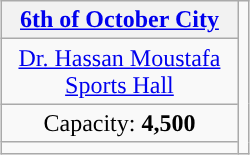<table class="wikitable" style="text-align:center;margin:1em auto;">
<tr>
<th><a href='#'>6th of October City</a></th>
<td rowspan=6></td>
</tr>
<tr>
<td width=150px><a href='#'>Dr. Hassan Moustafa Sports Hall</a></td>
</tr>
<tr>
<td>Capacity: <strong>4,500</strong></td>
</tr>
<tr>
<td></td>
</tr>
</table>
